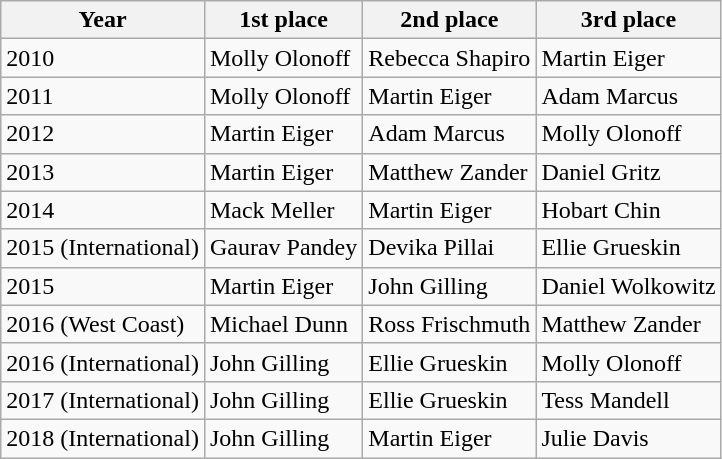<table class="wikitable">
<tr>
<th>Year</th>
<th>1st place</th>
<th>2nd place</th>
<th>3rd place</th>
</tr>
<tr>
<td>2010</td>
<td>Molly Olonoff</td>
<td>Rebecca Shapiro</td>
<td>Martin Eiger</td>
</tr>
<tr>
<td>2011</td>
<td>Molly Olonoff</td>
<td>Martin Eiger</td>
<td>Adam Marcus</td>
</tr>
<tr>
<td>2012</td>
<td>Martin Eiger</td>
<td>Adam Marcus</td>
<td>Molly Olonoff</td>
</tr>
<tr>
<td>2013</td>
<td>Martin Eiger</td>
<td>Matthew Zander</td>
<td>Daniel Gritz</td>
</tr>
<tr>
<td>2014</td>
<td>Mack Meller</td>
<td>Martin Eiger</td>
<td>Hobart Chin</td>
</tr>
<tr>
<td>2015 (International)</td>
<td>Gaurav Pandey</td>
<td>Devika Pillai</td>
<td>Ellie Grueskin</td>
</tr>
<tr>
<td>2015</td>
<td>Martin Eiger</td>
<td>John Gilling</td>
<td>Daniel Wolkowitz</td>
</tr>
<tr>
<td>2016 (West Coast)</td>
<td>Michael Dunn</td>
<td>Ross Frischmuth</td>
<td>Matthew Zander</td>
</tr>
<tr>
<td>2016 (International)</td>
<td>John Gilling</td>
<td>Ellie Grueskin</td>
<td>Molly Olonoff</td>
</tr>
<tr>
<td>2017 (International)</td>
<td>John Gilling</td>
<td>Ellie Grueskin</td>
<td>Tess Mandell</td>
</tr>
<tr>
<td>2018 (International)</td>
<td>John Gilling</td>
<td>Martin Eiger</td>
<td>Julie Davis</td>
</tr>
</table>
